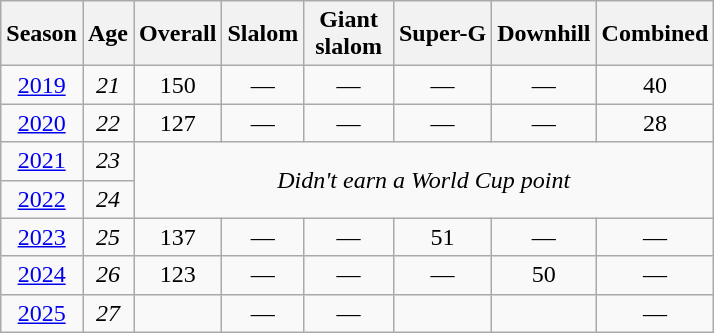<table class=wikitable style="text-align:center">
<tr>
<th>Season</th>
<th>Age</th>
<th>Overall</th>
<th>Slalom</th>
<th>Giant<br> slalom </th>
<th>Super-G</th>
<th>Downhill</th>
<th>Combined</th>
</tr>
<tr>
<td><a href='#'>2019</a></td>
<td><em>21</em></td>
<td>150</td>
<td>—</td>
<td>—</td>
<td>—</td>
<td>—</td>
<td>40</td>
</tr>
<tr>
<td><a href='#'>2020</a></td>
<td><em>22</em></td>
<td>127</td>
<td>—</td>
<td>—</td>
<td>—</td>
<td>—</td>
<td>28</td>
</tr>
<tr>
<td><a href='#'>2021</a></td>
<td><em>23</em></td>
<td colspan=7 rowspan=2><em>Didn't earn a World Cup point</em></td>
</tr>
<tr>
<td><a href='#'>2022</a></td>
<td><em>24</em></td>
</tr>
<tr>
<td><a href='#'>2023</a></td>
<td><em>25</em></td>
<td>137</td>
<td>—</td>
<td>—</td>
<td>51</td>
<td>—</td>
<td>—</td>
</tr>
<tr>
<td><a href='#'>2024</a></td>
<td><em>26</em></td>
<td>123</td>
<td>—</td>
<td>—</td>
<td>—</td>
<td>50</td>
<td>—</td>
</tr>
<tr>
<td><a href='#'>2025</a></td>
<td><em>27</em></td>
<td></td>
<td>—</td>
<td>—</td>
<td></td>
<td></td>
<td>—</td>
</tr>
</table>
